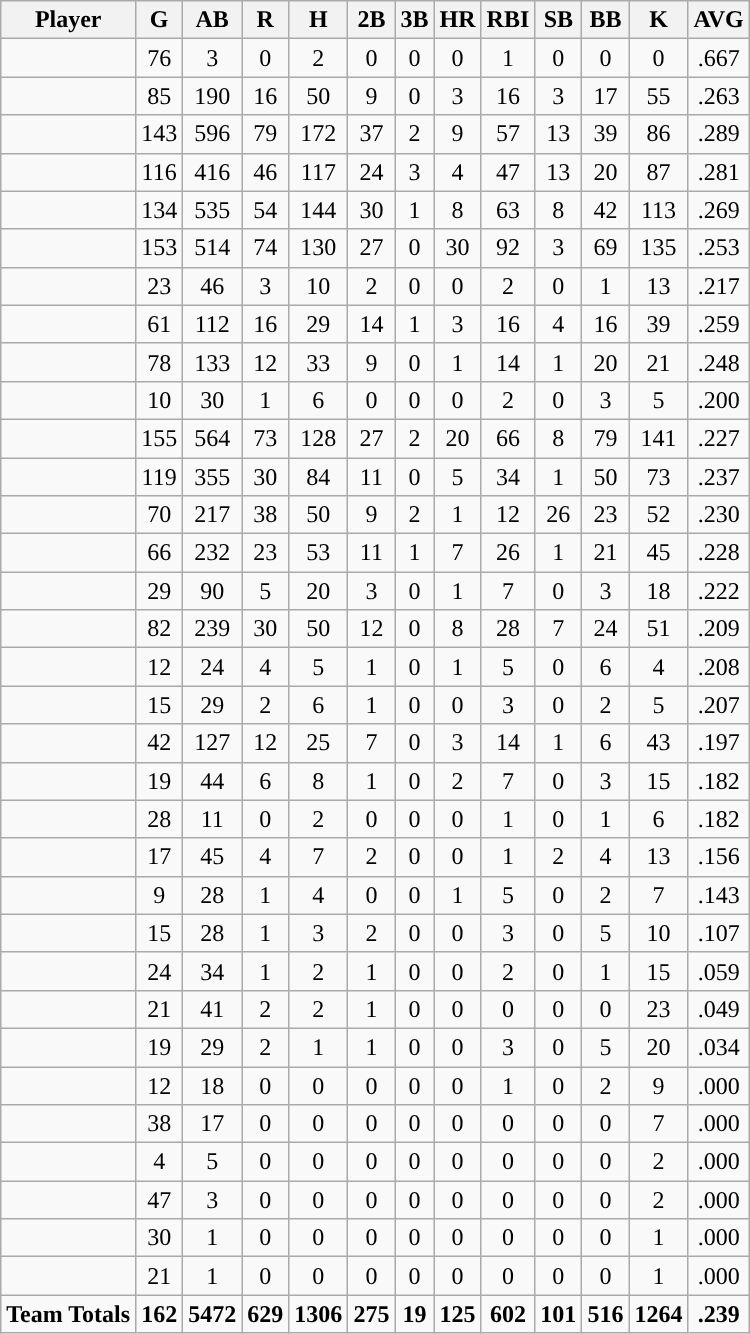<table class="wikitable sortable">
<tr>
<th>Player</th>
<th>G</th>
<th>AB</th>
<th>R</th>
<th>H</th>
<th>2B</th>
<th>3B</th>
<th>HR</th>
<th>RBI</th>
<th>SB</th>
<th>BB</th>
<th>K</th>
<th>AVG</th>
</tr>
<tr align=center>
<td></td>
<td>76</td>
<td>3</td>
<td>0</td>
<td>2</td>
<td>0</td>
<td>0</td>
<td>0</td>
<td>1</td>
<td>0</td>
<td>0</td>
<td>0</td>
<td>.667</td>
</tr>
<tr align=center>
<td></td>
<td>85</td>
<td>190</td>
<td>16</td>
<td>50</td>
<td>9</td>
<td>0</td>
<td>3</td>
<td>16</td>
<td>3</td>
<td>17</td>
<td>55</td>
<td>.263</td>
</tr>
<tr align=center>
<td></td>
<td>143</td>
<td>596</td>
<td>79</td>
<td>172</td>
<td>37</td>
<td>2</td>
<td>9</td>
<td>57</td>
<td>13</td>
<td>39</td>
<td>86</td>
<td>.289</td>
</tr>
<tr align=center>
<td></td>
<td>116</td>
<td>416</td>
<td>46</td>
<td>117</td>
<td>24</td>
<td>3</td>
<td>4</td>
<td>47</td>
<td>13</td>
<td>20</td>
<td>87</td>
<td>.281</td>
</tr>
<tr align=center>
<td></td>
<td>134</td>
<td>535</td>
<td>54</td>
<td>144</td>
<td>30</td>
<td>1</td>
<td>8</td>
<td>63</td>
<td>8</td>
<td>42</td>
<td>113</td>
<td>.269</td>
</tr>
<tr align=center>
<td></td>
<td>153</td>
<td>514</td>
<td>74</td>
<td>130</td>
<td>27</td>
<td>0</td>
<td>30</td>
<td>92</td>
<td>3</td>
<td>69</td>
<td>135</td>
<td>.253</td>
</tr>
<tr align=center>
<td><strong></strong></td>
<td>23</td>
<td>46</td>
<td>3</td>
<td>10</td>
<td>2</td>
<td>0</td>
<td>0</td>
<td>2</td>
<td>0</td>
<td>1</td>
<td>13</td>
<td>.217</td>
</tr>
<tr align=center>
<td></td>
<td>61</td>
<td>112</td>
<td>16</td>
<td>29</td>
<td>14</td>
<td>1</td>
<td>3</td>
<td>16</td>
<td>4</td>
<td>16</td>
<td>39</td>
<td>.259</td>
</tr>
<tr align=center>
<td></td>
<td>78</td>
<td>133</td>
<td>12</td>
<td>33</td>
<td>9</td>
<td>0</td>
<td>1</td>
<td>14</td>
<td>1</td>
<td>20</td>
<td>21</td>
<td>.248</td>
</tr>
<tr align=center>
<td></td>
<td>10</td>
<td>30</td>
<td>1</td>
<td>6</td>
<td>0</td>
<td>0</td>
<td>0</td>
<td>2</td>
<td>0</td>
<td>3</td>
<td>5</td>
<td>.200</td>
</tr>
<tr align=center>
<td></td>
<td>155</td>
<td>564</td>
<td>73</td>
<td>128</td>
<td>27</td>
<td>2</td>
<td>20</td>
<td>66</td>
<td>8</td>
<td>79</td>
<td>141</td>
<td>.227</td>
</tr>
<tr align=center>
<td></td>
<td>119</td>
<td>355</td>
<td>30</td>
<td>84</td>
<td>11</td>
<td>0</td>
<td>5</td>
<td>34</td>
<td>1</td>
<td>50</td>
<td>73</td>
<td>.237</td>
</tr>
<tr align=center>
<td></td>
<td>70</td>
<td>217</td>
<td>38</td>
<td>50</td>
<td>9</td>
<td>2</td>
<td>1</td>
<td>12</td>
<td>26</td>
<td>23</td>
<td>52</td>
<td>.230</td>
</tr>
<tr align=center>
<td></td>
<td>66</td>
<td>232</td>
<td>23</td>
<td>53</td>
<td>11</td>
<td>1</td>
<td>7</td>
<td>26</td>
<td>1</td>
<td>21</td>
<td>45</td>
<td>.228</td>
</tr>
<tr align=center>
<td></td>
<td>29</td>
<td>90</td>
<td>5</td>
<td>20</td>
<td>3</td>
<td>0</td>
<td>1</td>
<td>7</td>
<td>0</td>
<td>3</td>
<td>18</td>
<td>.222</td>
</tr>
<tr align=center>
<td></td>
<td>82</td>
<td>239</td>
<td>30</td>
<td>50</td>
<td>12</td>
<td>0</td>
<td>8</td>
<td>28</td>
<td>7</td>
<td>24</td>
<td>51</td>
<td>.209</td>
</tr>
<tr align=center>
<td></td>
<td>12</td>
<td>24</td>
<td>4</td>
<td>5</td>
<td>1</td>
<td>0</td>
<td>1</td>
<td>5</td>
<td>0</td>
<td>6</td>
<td>4</td>
<td>.208</td>
</tr>
<tr align=center>
<td></td>
<td>15</td>
<td>29</td>
<td>2</td>
<td>6</td>
<td>1</td>
<td>0</td>
<td>0</td>
<td>3</td>
<td>0</td>
<td>2</td>
<td>5</td>
<td>.207</td>
</tr>
<tr align=center>
<td></td>
<td>42</td>
<td>127</td>
<td>12</td>
<td>25</td>
<td>7</td>
<td>0</td>
<td>3</td>
<td>14</td>
<td>1</td>
<td>6</td>
<td>43</td>
<td>.197</td>
</tr>
<tr align=center>
<td></td>
<td>19</td>
<td>44</td>
<td>6</td>
<td>8</td>
<td>1</td>
<td>0</td>
<td>2</td>
<td>7</td>
<td>0</td>
<td>3</td>
<td>15</td>
<td>.182</td>
</tr>
<tr align=center>
<td></td>
<td>28</td>
<td>11</td>
<td>0</td>
<td>2</td>
<td>0</td>
<td>0</td>
<td>0</td>
<td>1</td>
<td>0</td>
<td>1</td>
<td>6</td>
<td>.182</td>
</tr>
<tr align=center>
<td></td>
<td>17</td>
<td>45</td>
<td>4</td>
<td>7</td>
<td>2</td>
<td>0</td>
<td>0</td>
<td>1</td>
<td>2</td>
<td>4</td>
<td>13</td>
<td>.156</td>
</tr>
<tr align=center>
<td></td>
<td>9</td>
<td>28</td>
<td>1</td>
<td>4</td>
<td>0</td>
<td>0</td>
<td>1</td>
<td>5</td>
<td>0</td>
<td>2</td>
<td>7</td>
<td>.143</td>
</tr>
<tr align=center>
<td></td>
<td>15</td>
<td>28</td>
<td>1</td>
<td>3</td>
<td>2</td>
<td>0</td>
<td>0</td>
<td>3</td>
<td>0</td>
<td>5</td>
<td>10</td>
<td>.107</td>
</tr>
<tr align=center>
<td></td>
<td>24</td>
<td>34</td>
<td>1</td>
<td>2</td>
<td>1</td>
<td>0</td>
<td>0</td>
<td>2</td>
<td>0</td>
<td>1</td>
<td>15</td>
<td>.059</td>
</tr>
<tr align=center>
<td></td>
<td>21</td>
<td>41</td>
<td>2</td>
<td>2</td>
<td>1</td>
<td>0</td>
<td>0</td>
<td>0</td>
<td>0</td>
<td>0</td>
<td>23</td>
<td>.049</td>
</tr>
<tr align=center>
<td></td>
<td>19</td>
<td>29</td>
<td>2</td>
<td>1</td>
<td>1</td>
<td>0</td>
<td>0</td>
<td>3</td>
<td>0</td>
<td>5</td>
<td>20</td>
<td>.034</td>
</tr>
<tr align=center>
<td></td>
<td>12</td>
<td>18</td>
<td>0</td>
<td>0</td>
<td>0</td>
<td>0</td>
<td>0</td>
<td>1</td>
<td>0</td>
<td>2</td>
<td>9</td>
<td>.000</td>
</tr>
<tr align=center>
<td></td>
<td>38</td>
<td>17</td>
<td>0</td>
<td>0</td>
<td>0</td>
<td>0</td>
<td>0</td>
<td>0</td>
<td>0</td>
<td>0</td>
<td>7</td>
<td>.000</td>
</tr>
<tr align=center>
<td></td>
<td>4</td>
<td>5</td>
<td>0</td>
<td>0</td>
<td>0</td>
<td>0</td>
<td>0</td>
<td>0</td>
<td>0</td>
<td>0</td>
<td>2</td>
<td>.000</td>
</tr>
<tr align=center>
<td></td>
<td>47</td>
<td>3</td>
<td>0</td>
<td>0</td>
<td>0</td>
<td>0</td>
<td>0</td>
<td>0</td>
<td>0</td>
<td>0</td>
<td>2</td>
<td>.000</td>
</tr>
<tr align=center>
<td></td>
<td>30</td>
<td>1</td>
<td>0</td>
<td>0</td>
<td>0</td>
<td>0</td>
<td>0</td>
<td>0</td>
<td>0</td>
<td>0</td>
<td>1</td>
<td>.000</td>
</tr>
<tr align=center>
<td></td>
<td>21</td>
<td>1</td>
<td>0</td>
<td>0</td>
<td>0</td>
<td>0</td>
<td>0</td>
<td>0</td>
<td>0</td>
<td>0</td>
<td>1</td>
<td>.000</td>
</tr>
<tr align=center>
<td><strong>Team Totals</strong></td>
<td><strong>162</strong></td>
<td><strong>5472</strong></td>
<td><strong>629</strong></td>
<td><strong>1306</strong></td>
<td><strong>275</strong></td>
<td><strong>19</strong></td>
<td><strong>125</strong></td>
<td><strong>602</strong></td>
<td><strong>101</strong></td>
<td><strong>516</strong></td>
<td><strong>1264</strong></td>
<td><strong>.239</strong></td>
</tr>
</table>
